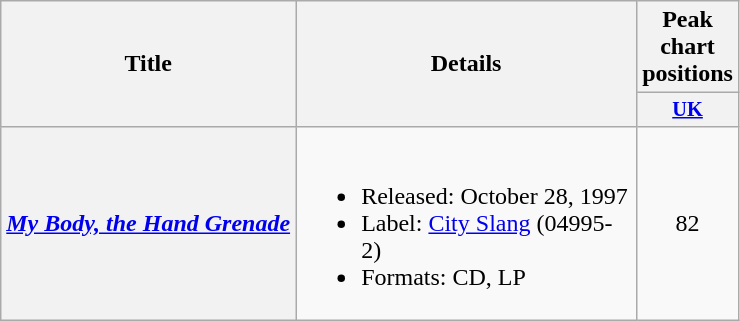<table class="wikitable plainrowheaders">
<tr>
<th rowspan="2">Title</th>
<th rowspan="2" width="220">Details</th>
<th colspan="1">Peak chart positions</th>
</tr>
<tr>
<th style="width:3em;font-size:85%"><a href='#'>UK</a><br></th>
</tr>
<tr>
<th scope="row"><em><a href='#'>My Body, the Hand Grenade</a></em></th>
<td><br><ul><li>Released: October 28, 1997</li><li>Label: <a href='#'>City Slang</a> (04995-2)</li><li>Formats: CD, LP</li></ul></td>
<td align="center">82</td>
</tr>
</table>
